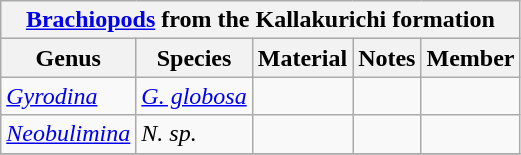<table class="wikitable" align="center">
<tr>
<th colspan="5" align="center"><strong><a href='#'>Brachiopods</a> from the Kallakurichi formation</strong></th>
</tr>
<tr>
<th>Genus</th>
<th>Species</th>
<th>Material</th>
<th>Notes</th>
<th>Member</th>
</tr>
<tr>
<td><em><a href='#'>Gyrodina</a></em></td>
<td><em><a href='#'>G. globosa</a></em></td>
<td></td>
<td></td>
<td></td>
</tr>
<tr>
<td><em><a href='#'>Neobulimina</a></em></td>
<td><em>N. sp.</em></td>
<td></td>
<td></td>
<td></td>
</tr>
<tr>
</tr>
</table>
